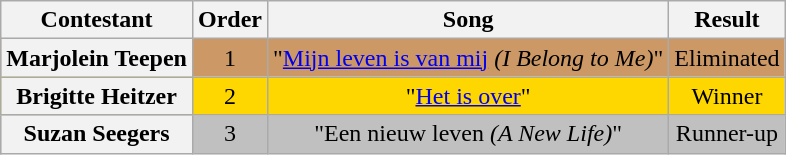<table class="wikitable plainrowheaders" style="text-align:center;">
<tr>
<th scope="col">Contestant</th>
<th scope="col">Order</th>
<th scope="col">Song</th>
<th scope="col">Result</th>
</tr>
<tr style="background:#c96;">
<th scope="row">Marjolein Teepen</th>
<td>1</td>
<td>"<a href='#'>Mijn leven is van mij</a> <em>(I Belong to Me)</em>"</td>
<td>Eliminated</td>
</tr>
<tr style = "background:gold">
<th scope="row">Brigitte Heitzer</th>
<td>2</td>
<td>"<a href='#'>Het is over</a>"</td>
<td>Winner</td>
</tr>
<tr style="background:silver;">
<th scope="row">Suzan Seegers</th>
<td>3</td>
<td>"Een nieuw leven <em>(A New Life)</em>"</td>
<td>Runner-up</td>
</tr>
</table>
